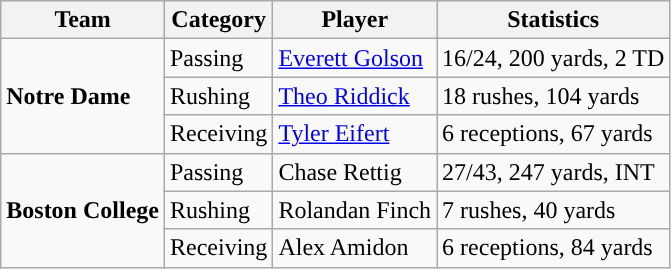<table class="wikitable" style="float: left;">
<tr>
<th>Team</th>
<th>Category</th>
<th>Player</th>
<th>Statistics</th>
</tr>
<tr>
<td rowspan=3><strong>Notre Dame</strong></td>
<td>Passing</td>
<td><a href='#'>Everett Golson</a></td>
<td>16/24, 200 yards, 2 TD</td>
</tr>
<tr>
<td>Rushing</td>
<td><a href='#'>Theo Riddick</a></td>
<td>18 rushes, 104 yards</td>
</tr>
<tr>
<td>Receiving</td>
<td><a href='#'>Tyler Eifert</a></td>
<td>6 receptions, 67 yards</td>
</tr>
<tr>
<td rowspan=3><strong>Boston College</strong></td>
<td>Passing</td>
<td>Chase Rettig</td>
<td>27/43, 247 yards, INT</td>
</tr>
<tr>
<td>Rushing</td>
<td>Rolandan Finch</td>
<td>7 rushes, 40 yards</td>
</tr>
<tr>
<td>Receiving</td>
<td>Alex Amidon</td>
<td>6 receptions, 84 yards</td>
</tr>
</table>
